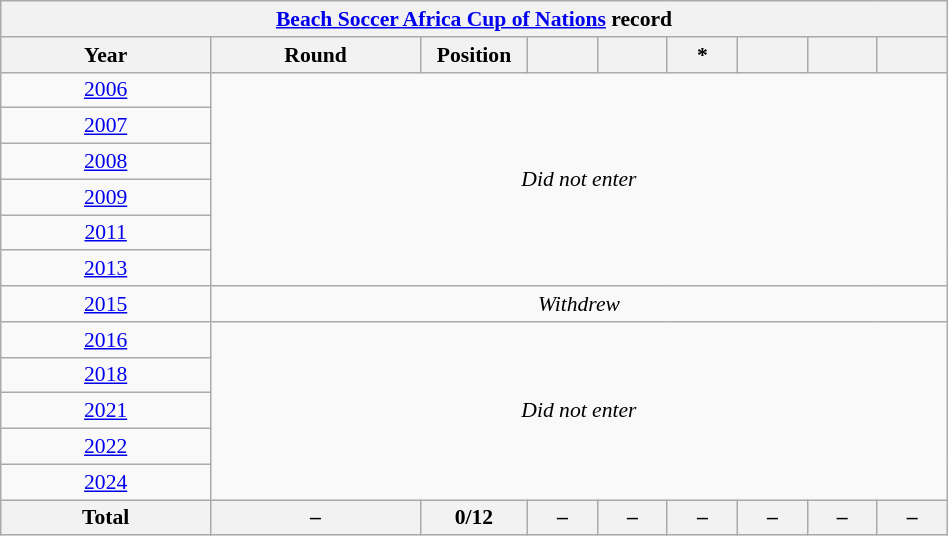<table class="wikitable" width="50%" style="font-size:90%; text-align:center;">
<tr>
<th colspan="9"><a href='#'>Beach Soccer Africa Cup of Nations</a> record</th>
</tr>
<tr>
<th width="15%">Year</th>
<th width="15%">Round</th>
<th width="5%">Position</th>
<th width="5%"></th>
<th width="5%"></th>
<th width="5%">*</th>
<th width="5%"></th>
<th width="5%"></th>
<th width="5%"></th>
</tr>
<tr>
<td> <a href='#'>2006</a></td>
<td colspan="8" rowspan="6"><em>Did not enter</em></td>
</tr>
<tr bgcolor="">
<td> <a href='#'>2007</a></td>
</tr>
<tr>
<td> <a href='#'>2008</a></td>
</tr>
<tr>
<td> <a href='#'>2009</a></td>
</tr>
<tr>
<td> <a href='#'>2011</a></td>
</tr>
<tr>
<td> <a href='#'>2013</a></td>
</tr>
<tr>
<td> <a href='#'>2015</a></td>
<td colspan="8"><em>Withdrew</em></td>
</tr>
<tr>
<td> <a href='#'>2016</a></td>
<td colspan="8" rowspan="5"><em>Did not enter</em></td>
</tr>
<tr>
<td> <a href='#'>2018</a></td>
</tr>
<tr>
<td> <a href='#'>2021</a></td>
</tr>
<tr>
<td> <a href='#'>2022</a></td>
</tr>
<tr>
<td> <a href='#'>2024</a></td>
</tr>
<tr>
<th>Total</th>
<th>–</th>
<th>0/12</th>
<th>–</th>
<th>–</th>
<th>–</th>
<th>–</th>
<th>–</th>
<th>–</th>
</tr>
</table>
